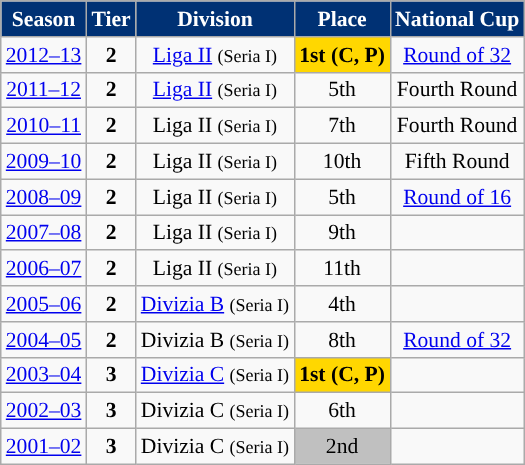<table class="wikitable" style="text-align:center; font-size:90%">
<tr>
<th style="background:#003174;color:#ffffff;">Season</th>
<th style="background:#003174;color:#ffffff;">Tier</th>
<th style="background:#003174;color:#ffffff;">Division</th>
<th style="background:#003174;color:#ffffff;">Place</th>
<th style="background:#003174;color:#ffffff;">National Cup</th>
</tr>
<tr>
<td><a href='#'>2012–13</a></td>
<td><strong>2</strong></td>
<td><a href='#'>Liga II</a> <small>(Seria I)</small></td>
<td align=center bgcolor=gold><strong>1st</strong> <strong>(C, P)</strong></td>
<td><a href='#'>Round of 32</a></td>
</tr>
<tr>
<td><a href='#'>2011–12</a></td>
<td><strong>2</strong></td>
<td><a href='#'>Liga II</a> <small>(Seria I)</small></td>
<td>5th</td>
<td>Fourth Round</td>
</tr>
<tr>
<td><a href='#'>2010–11</a></td>
<td><strong>2</strong></td>
<td>Liga II <small>(Seria I)</small></td>
<td>7th</td>
<td>Fourth Round</td>
</tr>
<tr>
<td><a href='#'>2009–10</a></td>
<td><strong>2</strong></td>
<td>Liga II <small>(Seria I)</small></td>
<td>10th</td>
<td>Fifth Round</td>
</tr>
<tr>
<td><a href='#'>2008–09</a></td>
<td><strong>2</strong></td>
<td>Liga II <small>(Seria I)</small></td>
<td>5th</td>
<td><a href='#'>Round of 16</a></td>
</tr>
<tr>
<td><a href='#'>2007–08</a></td>
<td><strong>2</strong></td>
<td>Liga II <small>(Seria I)</small></td>
<td>9th</td>
<td></td>
</tr>
<tr>
<td><a href='#'>2006–07</a></td>
<td><strong>2</strong></td>
<td>Liga II <small>(Seria I)</small></td>
<td>11th</td>
<td></td>
</tr>
<tr>
<td><a href='#'>2005–06</a></td>
<td><strong>2</strong></td>
<td><a href='#'>Divizia B</a> <small>(Seria I)</small></td>
<td>4th</td>
<td></td>
</tr>
<tr>
<td><a href='#'>2004–05</a></td>
<td><strong>2</strong></td>
<td>Divizia B <small>(Seria I)</small></td>
<td>8th</td>
<td><a href='#'>Round of 32</a></td>
</tr>
<tr>
<td><a href='#'>2003–04</a></td>
<td><strong>3</strong></td>
<td><a href='#'>Divizia C</a> <small>(Seria I)</small></td>
<td align=center bgcolor=gold><strong>1st</strong> <strong>(C, P)</strong></td>
<td></td>
</tr>
<tr>
<td><a href='#'>2002–03</a></td>
<td><strong>3</strong></td>
<td>Divizia C <small>(Seria I)</small></td>
<td>6th</td>
<td></td>
</tr>
<tr>
<td><a href='#'>2001–02</a></td>
<td><strong>3</strong></td>
<td>Divizia C <small>(Seria I)</small></td>
<td align=center bgcolor=silver>2nd</td>
<td></td>
</tr>
</table>
